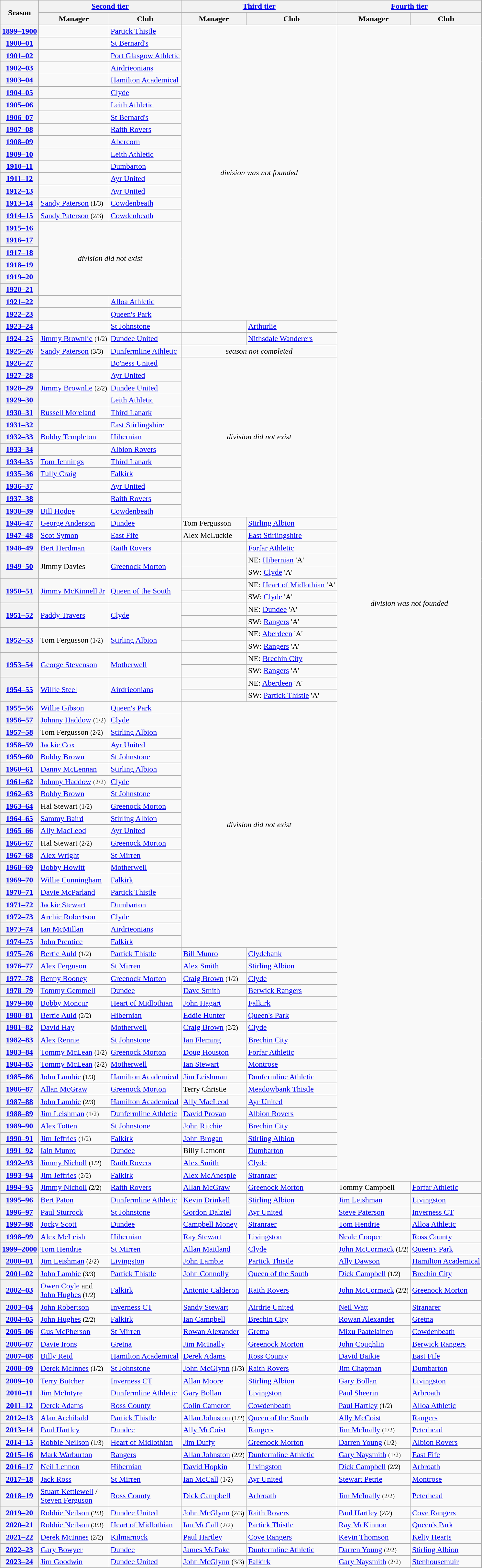<table class="sortable wikitable plainrowheaders">
<tr>
<th rowspan="2" scope="col" class="unsortable">Season</th>
<th colspan="2" scope="col"><a href='#'>Second tier</a></th>
<th colspan="2" scope="col"><a href='#'>Third tier</a></th>
<th colspan="2" scope="col"><a href='#'>Fourth tier</a></th>
</tr>
<tr>
<th>Manager</th>
<th>Club</th>
<th>Manager</th>
<th>Club</th>
<th>Manager</th>
<th>Club</th>
</tr>
<tr>
<th scope=row style=text-align:center><a href='#'>1899–1900</a></th>
<td></td>
<td><a href='#'>Partick Thistle</a></td>
<td rowspan="24" colspan="2" style=text-align:center><em>division was not founded</em></td>
<td rowspan="94" colspan="2" style=text-align:center><em>division was not founded</em></td>
</tr>
<tr>
<th scope=row style=text-align:center><a href='#'>1900–01</a></th>
<td></td>
<td><a href='#'>St Bernard's</a></td>
</tr>
<tr>
<th scope=row style=text-align:center><a href='#'>1901–02</a></th>
<td></td>
<td><a href='#'>Port Glasgow Athletic</a></td>
</tr>
<tr>
<th scope=row style=text-align:center><a href='#'>1902–03</a></th>
<td></td>
<td><a href='#'>Airdrieonians</a></td>
</tr>
<tr>
<th scope=row style=text-align:center><a href='#'>1903–04</a></th>
<td></td>
<td><a href='#'>Hamilton Academical</a></td>
</tr>
<tr>
<th scope=row style=text-align:center><a href='#'>1904–05</a></th>
<td></td>
<td><a href='#'>Clyde</a></td>
</tr>
<tr>
<th scope=row style=text-align:center><a href='#'>1905–06</a></th>
<td></td>
<td><a href='#'>Leith Athletic</a></td>
</tr>
<tr>
<th scope=row style=text-align:center><a href='#'>1906–07</a></th>
<td></td>
<td><a href='#'>St Bernard's</a></td>
</tr>
<tr>
<th scope=row style=text-align:center><a href='#'>1907–08</a></th>
<td></td>
<td><a href='#'>Raith Rovers</a></td>
</tr>
<tr>
<th scope=row style=text-align:center><a href='#'>1908–09</a></th>
<td></td>
<td><a href='#'>Abercorn</a></td>
</tr>
<tr>
<th scope=row style=text-align:center><a href='#'>1909–10</a></th>
<td></td>
<td><a href='#'>Leith Athletic</a></td>
</tr>
<tr>
<th scope=row style=text-align:center><a href='#'>1910–11</a></th>
<td></td>
<td><a href='#'>Dumbarton</a></td>
</tr>
<tr>
<th scope=row style=text-align:center><a href='#'>1911–12</a></th>
<td></td>
<td><a href='#'>Ayr United</a></td>
</tr>
<tr>
<th scope=row style=text-align:center><a href='#'>1912–13</a></th>
<td></td>
<td><a href='#'>Ayr United</a></td>
</tr>
<tr>
<th scope=row style=text-align:center><a href='#'>1913–14</a></th>
<td> <a href='#'>Sandy Paterson</a> <small>(1/3)</small></td>
<td><a href='#'>Cowdenbeath</a></td>
</tr>
<tr>
<th scope=row style=text-align:center><a href='#'>1914–15</a></th>
<td> <a href='#'>Sandy Paterson</a> <small>(2/3)</small></td>
<td><a href='#'>Cowdenbeath</a></td>
</tr>
<tr>
<th scope=row style=text-align:center><a href='#'>1915–16</a></th>
<td rowspan="6" colspan="2" style=text-align:center><em>division did not exist</em></td>
</tr>
<tr>
<th scope=row style=text-align:center><a href='#'>1916–17</a></th>
</tr>
<tr>
<th scope=row style=text-align:center><a href='#'>1917–18</a></th>
</tr>
<tr>
<th scope=row style=text-align:center><a href='#'>1918–19</a></th>
</tr>
<tr>
<th scope=row style=text-align:center><a href='#'>1919–20</a></th>
</tr>
<tr>
<th scope=row style=text-align:center><a href='#'>1920–21</a></th>
</tr>
<tr>
<th scope=row style=text-align:center><a href='#'>1921–22</a></th>
<td></td>
<td><a href='#'>Alloa Athletic</a></td>
</tr>
<tr>
<th scope=row style=text-align:center><a href='#'>1922–23</a></th>
<td></td>
<td><a href='#'>Queen's Park</a></td>
</tr>
<tr>
<th scope=row style=text-align:center><a href='#'>1923–24</a></th>
<td></td>
<td><a href='#'>St Johnstone</a></td>
<td></td>
<td><a href='#'>Arthurlie</a></td>
</tr>
<tr>
<th scope=row style=text-align:center><a href='#'>1924–25</a></th>
<td> <a href='#'>Jimmy Brownlie</a> <small>(1/2)</small></td>
<td><a href='#'>Dundee United</a></td>
<td></td>
<td><a href='#'>Nithsdale Wanderers</a></td>
</tr>
<tr>
<th scope=row style=text-align:center><a href='#'>1925–26</a></th>
<td> <a href='#'>Sandy Paterson</a> <small>(3/3)</small></td>
<td><a href='#'>Dunfermline Athletic</a></td>
<td colspan="2" style=text-align:center><em>season not completed</em></td>
</tr>
<tr>
<th scope=row style=text-align:center><a href='#'>1926–27</a></th>
<td></td>
<td><a href='#'>Bo'ness United</a></td>
<td rowspan="13" colspan="2" style=text-align:center><em>division did not exist</em></td>
</tr>
<tr>
<th scope=row style=text-align:center><a href='#'>1927–28</a></th>
<td></td>
<td><a href='#'>Ayr United</a></td>
</tr>
<tr>
<th scope=row style=text-align:center><a href='#'>1928–29</a></th>
<td> <a href='#'>Jimmy Brownlie</a> <small>(2/2)</small></td>
<td><a href='#'>Dundee United</a></td>
</tr>
<tr>
<th scope=row style=text-align:center><a href='#'>1929–30</a></th>
<td></td>
<td><a href='#'>Leith Athletic</a></td>
</tr>
<tr>
<th scope=row style=text-align:center><a href='#'>1930–31</a></th>
<td> <a href='#'>Russell Moreland</a></td>
<td><a href='#'>Third Lanark</a></td>
</tr>
<tr>
<th scope=row style=text-align:center><a href='#'>1931–32</a></th>
<td></td>
<td><a href='#'>East Stirlingshire</a></td>
</tr>
<tr>
<th scope=row style=text-align:center><a href='#'>1932–33</a></th>
<td> <a href='#'>Bobby Templeton</a></td>
<td><a href='#'>Hibernian</a></td>
</tr>
<tr>
<th scope=row style=text-align:center><a href='#'>1933–34</a></th>
<td></td>
<td><a href='#'>Albion Rovers</a></td>
</tr>
<tr>
<th scope=row style=text-align:center><a href='#'>1934–35</a></th>
<td> <a href='#'>Tom Jennings</a></td>
<td><a href='#'>Third Lanark</a></td>
</tr>
<tr>
<th scope=row style=text-align:center><a href='#'>1935–36</a></th>
<td> <a href='#'>Tully Craig</a></td>
<td><a href='#'>Falkirk</a></td>
</tr>
<tr>
<th scope=row style=text-align:center><a href='#'>1936–37</a></th>
<td></td>
<td><a href='#'>Ayr United</a></td>
</tr>
<tr>
<th scope=row style=text-align:center><a href='#'>1937–38</a></th>
<td></td>
<td><a href='#'>Raith Rovers</a></td>
</tr>
<tr>
<th scope=row style=text-align:center><a href='#'>1938–39</a></th>
<td> <a href='#'>Bill Hodge</a></td>
<td><a href='#'>Cowdenbeath</a></td>
</tr>
<tr>
<th scope=row style=text-align:center><a href='#'>1946–47</a></th>
<td> <a href='#'>George Anderson</a></td>
<td><a href='#'>Dundee</a></td>
<td> Tom Fergusson</td>
<td><a href='#'>Stirling Albion</a></td>
</tr>
<tr>
<th scope=row style=text-align:center><a href='#'>1947–48</a></th>
<td> <a href='#'>Scot Symon</a></td>
<td><a href='#'>East Fife</a></td>
<td>Alex McLuckie</td>
<td><a href='#'>East Stirlingshire</a></td>
</tr>
<tr>
<th scope=row style=text-align:center><a href='#'>1948–49</a></th>
<td><a href='#'>Bert Herdman</a></td>
<td><a href='#'>Raith Rovers</a></td>
<td></td>
<td><a href='#'>Forfar Athletic</a></td>
</tr>
<tr>
<th scope=row rowspan="2" style=text-align:center><a href='#'>1949–50</a></th>
<td rowspan="2"> Jimmy Davies</td>
<td rowspan="2"><a href='#'>Greenock Morton</a></td>
<td></td>
<td>NE: <a href='#'>Hibernian</a> 'A'</td>
</tr>
<tr>
<td></td>
<td>SW: <a href='#'>Clyde</a> 'A'</td>
</tr>
<tr>
<th scope=row rowspan="2" style=text-align:center><a href='#'>1950–51</a></th>
<td rowspan="2"><a href='#'>Jimmy McKinnell Jr</a></td>
<td rowspan="2"><a href='#'>Queen of the South</a></td>
<td></td>
<td>NE: <a href='#'>Heart of Midlothian</a> 'A'</td>
</tr>
<tr>
<td></td>
<td>SW: <a href='#'>Clyde</a> 'A'</td>
</tr>
<tr>
<th scope=row rowspan="2" style=text-align:center><a href='#'>1951–52</a></th>
<td rowspan="2"> <a href='#'>Paddy Travers</a></td>
<td rowspan="2"><a href='#'>Clyde</a></td>
<td></td>
<td>NE: <a href='#'>Dundee</a> 'A'</td>
</tr>
<tr>
<td></td>
<td>SW: <a href='#'>Rangers</a> 'A'</td>
</tr>
<tr>
<th scope=row rowspan="2" style=text-align:center><a href='#'>1952–53</a></th>
<td rowspan="2"> Tom Fergusson <small>(1/2)</small></td>
<td rowspan="2"><a href='#'>Stirling Albion</a></td>
<td></td>
<td>NE: <a href='#'>Aberdeen</a> 'A'</td>
</tr>
<tr>
<td></td>
<td>SW: <a href='#'>Rangers</a> 'A'</td>
</tr>
<tr>
<th scope=row rowspan="2" style=text-align:center><a href='#'>1953–54</a></th>
<td rowspan="2"> <a href='#'>George Stevenson</a></td>
<td rowspan="2"><a href='#'>Motherwell</a></td>
<td></td>
<td>NE: <a href='#'>Brechin City</a></td>
</tr>
<tr>
<td></td>
<td>SW: <a href='#'>Rangers</a> 'A'</td>
</tr>
<tr>
<th scope=row rowspan="2" style=text-align:center><a href='#'>1954–55</a></th>
<td rowspan="2"> <a href='#'>Willie Steel</a></td>
<td rowspan="2"><a href='#'>Airdrieonians</a></td>
<td></td>
<td>NE: <a href='#'>Aberdeen</a> 'A'</td>
</tr>
<tr>
<td></td>
<td>SW: <a href='#'>Partick Thistle</a> 'A'</td>
</tr>
<tr>
<th scope=row style=text-align:center><a href='#'>1955–56</a></th>
<td> <a href='#'>Willie Gibson</a></td>
<td><a href='#'>Queen's Park</a></td>
<td rowspan="20" colspan="2" style=text-align:center><em>division did not exist</em></td>
</tr>
<tr>
<th scope=row style=text-align:center><a href='#'>1956–57</a></th>
<td> <a href='#'>Johnny Haddow</a> <small>(1/2)</small></td>
<td><a href='#'>Clyde</a></td>
</tr>
<tr>
<th scope=row style=text-align:center><a href='#'>1957–58</a></th>
<td> Tom Fergusson <small>(2/2)</small></td>
<td><a href='#'>Stirling Albion</a></td>
</tr>
<tr>
<th scope=row style=text-align:center><a href='#'>1958–59</a></th>
<td> <a href='#'>Jackie Cox</a></td>
<td><a href='#'>Ayr United</a></td>
</tr>
<tr>
<th scope=row style=text-align:center><a href='#'>1959–60</a></th>
<td> <a href='#'>Bobby Brown</a></td>
<td><a href='#'>St Johnstone</a></td>
</tr>
<tr>
<th scope=row style=text-align:center><a href='#'>1960–61</a></th>
<td> <a href='#'>Danny McLennan</a></td>
<td><a href='#'>Stirling Albion</a></td>
</tr>
<tr>
<th scope=row style=text-align:center><a href='#'>1961–62</a></th>
<td> <a href='#'>Johnny Haddow</a> <small>(2/2)</small></td>
<td><a href='#'>Clyde</a></td>
</tr>
<tr>
<th scope=row style=text-align:center><a href='#'>1962–63</a></th>
<td> <a href='#'>Bobby Brown</a></td>
<td><a href='#'>St Johnstone</a></td>
</tr>
<tr>
<th scope=row style=text-align:center><a href='#'>1963–64</a></th>
<td> Hal Stewart <small>(1/2)</small></td>
<td><a href='#'>Greenock Morton</a></td>
</tr>
<tr>
<th scope=row style=text-align:center><a href='#'>1964–65</a></th>
<td> <a href='#'>Sammy Baird</a></td>
<td><a href='#'>Stirling Albion</a></td>
</tr>
<tr>
<th scope=row style=text-align:center><a href='#'>1965–66</a></th>
<td> <a href='#'>Ally MacLeod</a></td>
<td><a href='#'>Ayr United</a></td>
</tr>
<tr>
<th scope=row style=text-align:center><a href='#'>1966–67</a></th>
<td> Hal Stewart <small>(2/2)</small></td>
<td><a href='#'>Greenock Morton</a></td>
</tr>
<tr>
<th scope=row style=text-align:center><a href='#'>1967–68</a></th>
<td> <a href='#'>Alex Wright</a></td>
<td><a href='#'>St Mirren</a></td>
</tr>
<tr>
<th scope=row style=text-align:center><a href='#'>1968–69</a></th>
<td> <a href='#'>Bobby Howitt</a></td>
<td><a href='#'>Motherwell</a></td>
</tr>
<tr>
<th scope=row style=text-align:center><a href='#'>1969–70</a></th>
<td> <a href='#'>Willie Cunningham</a></td>
<td><a href='#'>Falkirk</a></td>
</tr>
<tr>
<th scope=row style=text-align:center><a href='#'>1970–71</a></th>
<td> <a href='#'>Davie McParland</a></td>
<td><a href='#'>Partick Thistle</a></td>
</tr>
<tr>
<th scope=row style=text-align:center><a href='#'>1971–72</a></th>
<td> <a href='#'>Jackie Stewart</a></td>
<td><a href='#'>Dumbarton</a></td>
</tr>
<tr>
<th scope=row style=text-align:center><a href='#'>1972–73</a></th>
<td> <a href='#'>Archie Robertson</a></td>
<td><a href='#'>Clyde</a></td>
</tr>
<tr>
<th scope=row style=text-align:center><a href='#'>1973–74</a></th>
<td> <a href='#'>Ian McMillan</a></td>
<td><a href='#'>Airdrieonians</a></td>
</tr>
<tr>
<th scope=row style=text-align:center><a href='#'>1974–75</a></th>
<td> <a href='#'>John Prentice</a></td>
<td><a href='#'>Falkirk</a></td>
</tr>
<tr>
<th scope=row style=text-align:center><a href='#'>1975–76</a></th>
<td> <a href='#'>Bertie Auld</a> <small>(1/2)</small></td>
<td><a href='#'>Partick Thistle</a></td>
<td> <a href='#'>Bill Munro</a></td>
<td><a href='#'>Clydebank</a></td>
</tr>
<tr>
<th scope=row style=text-align:center><a href='#'>1976–77</a></th>
<td> <a href='#'>Alex Ferguson</a></td>
<td><a href='#'>St Mirren</a></td>
<td> <a href='#'>Alex Smith</a></td>
<td><a href='#'>Stirling Albion</a></td>
</tr>
<tr>
<th scope=row style=text-align:center><a href='#'>1977–78</a></th>
<td> <a href='#'>Benny Rooney</a></td>
<td><a href='#'>Greenock Morton</a></td>
<td> <a href='#'>Craig Brown</a> <small>(1/2)</small></td>
<td><a href='#'>Clyde</a></td>
</tr>
<tr>
<th scope=row style=text-align:center><a href='#'>1978–79</a></th>
<td> <a href='#'>Tommy Gemmell</a></td>
<td><a href='#'>Dundee</a></td>
<td>  <a href='#'>Dave Smith</a></td>
<td><a href='#'>Berwick Rangers</a></td>
</tr>
<tr>
<th scope=row style=text-align:center><a href='#'>1979–80</a></th>
<td> <a href='#'>Bobby Moncur</a></td>
<td><a href='#'>Heart of Midlothian</a></td>
<td> <a href='#'>John Hagart</a></td>
<td><a href='#'>Falkirk</a></td>
</tr>
<tr>
<th scope=row style=text-align:center><a href='#'>1980–81</a></th>
<td> <a href='#'>Bertie Auld</a> <small>(2/2)</small></td>
<td><a href='#'>Hibernian</a></td>
<td> <a href='#'>Eddie Hunter</a></td>
<td><a href='#'>Queen's Park</a></td>
</tr>
<tr>
<th scope=row style=text-align:center><a href='#'>1981–82</a></th>
<td> <a href='#'>David Hay</a></td>
<td><a href='#'>Motherwell</a></td>
<td> <a href='#'>Craig Brown</a> <small>(2/2)</small></td>
<td><a href='#'>Clyde</a></td>
</tr>
<tr>
<th scope=row style=text-align:center><a href='#'>1982–83</a></th>
<td> <a href='#'>Alex Rennie</a></td>
<td><a href='#'>St Johnstone</a></td>
<td> <a href='#'>Ian Fleming</a></td>
<td><a href='#'>Brechin City</a></td>
</tr>
<tr>
<th scope=row style=text-align:center><a href='#'>1983–84</a></th>
<td> <a href='#'>Tommy McLean</a> <small>(1/2)</small></td>
<td><a href='#'>Greenock Morton</a></td>
<td> <a href='#'>Doug Houston</a></td>
<td><a href='#'>Forfar Athletic</a></td>
</tr>
<tr>
<th scope=row style=text-align:center><a href='#'>1984–85</a></th>
<td> <a href='#'>Tommy McLean</a> <small>(2/2)</small></td>
<td><a href='#'>Motherwell</a></td>
<td> <a href='#'>Ian Stewart</a></td>
<td><a href='#'>Montrose</a></td>
</tr>
<tr>
<th scope=row style=text-align:center><a href='#'>1985–86</a></th>
<td> <a href='#'>John Lambie</a> <small>(1/3)</small></td>
<td><a href='#'>Hamilton Academical</a></td>
<td> <a href='#'>Jim Leishman</a></td>
<td><a href='#'>Dunfermline Athletic</a></td>
</tr>
<tr>
<th scope=row style=text-align:center><a href='#'>1986–87</a></th>
<td> <a href='#'>Allan McGraw</a></td>
<td><a href='#'>Greenock Morton</a></td>
<td> Terry Christie</td>
<td><a href='#'>Meadowbank Thistle</a></td>
</tr>
<tr>
<th scope=row style=text-align:center><a href='#'>1987–88</a></th>
<td> <a href='#'>John Lambie</a> <small>(2/3)</small></td>
<td><a href='#'>Hamilton Academical</a></td>
<td> <a href='#'>Ally MacLeod</a></td>
<td><a href='#'>Ayr United</a></td>
</tr>
<tr>
<th scope=row style=text-align:center><a href='#'>1988–89</a></th>
<td> <a href='#'>Jim Leishman</a> <small>(1/2)</small></td>
<td><a href='#'>Dunfermline Athletic</a></td>
<td> <a href='#'>David Provan</a></td>
<td><a href='#'>Albion Rovers</a></td>
</tr>
<tr>
<th scope=row style=text-align:center><a href='#'>1989–90</a></th>
<td> <a href='#'>Alex Totten</a></td>
<td><a href='#'>St Johnstone</a></td>
<td> <a href='#'>John Ritchie</a></td>
<td><a href='#'>Brechin City</a></td>
</tr>
<tr>
<th scope=row style=text-align:center><a href='#'>1990–91</a></th>
<td> <a href='#'>Jim Jeffries</a> <small>(1/2)</small></td>
<td><a href='#'>Falkirk</a></td>
<td> <a href='#'>John Brogan</a></td>
<td><a href='#'>Stirling Albion</a></td>
</tr>
<tr>
<th scope=row style=text-align:center><a href='#'>1991–92</a></th>
<td> <a href='#'>Iain Munro</a></td>
<td><a href='#'>Dundee</a></td>
<td> Billy Lamont</td>
<td><a href='#'>Dumbarton</a></td>
</tr>
<tr>
<th scope=row style=text-align:center><a href='#'>1992–93</a></th>
<td> <a href='#'>Jimmy Nicholl</a> <small>(1/2)</small></td>
<td><a href='#'>Raith Rovers</a></td>
<td> <a href='#'>Alex Smith</a></td>
<td><a href='#'>Clyde</a></td>
</tr>
<tr>
<th scope=row style=text-align:center><a href='#'>1993–94</a></th>
<td> <a href='#'>Jim Jeffries</a> <small>(2/2)</small></td>
<td><a href='#'>Falkirk</a></td>
<td> <a href='#'>Alex McAnespie</a></td>
<td><a href='#'>Stranraer</a></td>
</tr>
<tr>
<th scope=row style=text-align:center><a href='#'>1994–95</a></th>
<td> <a href='#'>Jimmy Nicholl</a> <small>(2/2)</small></td>
<td><a href='#'>Raith Rovers</a></td>
<td> <a href='#'>Allan McGraw</a></td>
<td><a href='#'>Greenock Morton</a></td>
<td> Tommy Campbell</td>
<td><a href='#'>Forfar Athletic</a></td>
</tr>
<tr>
<th scope=row style=text-align:center><a href='#'>1995–96</a></th>
<td> <a href='#'>Bert Paton</a></td>
<td><a href='#'>Dunfermline Athletic</a></td>
<td> <a href='#'>Kevin Drinkell</a></td>
<td><a href='#'>Stirling Albion</a></td>
<td> <a href='#'>Jim Leishman</a></td>
<td><a href='#'>Livingston</a></td>
</tr>
<tr>
<th scope=row style=text-align:center><a href='#'>1996–97</a></th>
<td> <a href='#'>Paul Sturrock</a></td>
<td><a href='#'>St Johnstone</a></td>
<td> <a href='#'>Gordon Dalziel</a></td>
<td><a href='#'>Ayr United</a></td>
<td> <a href='#'>Steve Paterson</a></td>
<td><a href='#'>Inverness CT</a></td>
</tr>
<tr>
<th scope=row style=text-align:center><a href='#'>1997–98</a></th>
<td> <a href='#'>Jocky Scott</a></td>
<td><a href='#'>Dundee</a></td>
<td> <a href='#'>Campbell Money</a></td>
<td><a href='#'>Stranraer</a></td>
<td> <a href='#'>Tom Hendrie</a></td>
<td><a href='#'>Alloa Athletic</a></td>
</tr>
<tr>
<th scope=row style=text-align:center><a href='#'>1998–99</a></th>
<td> <a href='#'>Alex McLeish</a></td>
<td><a href='#'>Hibernian</a></td>
<td> <a href='#'>Ray Stewart</a></td>
<td><a href='#'>Livingston</a></td>
<td> <a href='#'>Neale Cooper</a></td>
<td><a href='#'>Ross County</a></td>
</tr>
<tr>
<th scope=row style=text-align:center><a href='#'>1999–2000</a></th>
<td> <a href='#'>Tom Hendrie</a></td>
<td><a href='#'>St Mirren</a></td>
<td> <a href='#'>Allan Maitland</a></td>
<td><a href='#'>Clyde</a></td>
<td> <a href='#'>John McCormack</a> <small>(1/2)</small></td>
<td><a href='#'>Queen's Park</a></td>
</tr>
<tr>
<th scope=row style=text-align:center><a href='#'>2000–01</a></th>
<td> <a href='#'>Jim Leishman</a> <small>(2/2)</small></td>
<td><a href='#'>Livingston</a></td>
<td> <a href='#'>John Lambie</a></td>
<td><a href='#'>Partick Thistle</a></td>
<td> <a href='#'>Ally Dawson</a></td>
<td><a href='#'>Hamilton Academical</a></td>
</tr>
<tr>
<th scope=row style=text-align:center><a href='#'>2001–02</a></th>
<td> <a href='#'>John Lambie</a> <small>(3/3)</small></td>
<td><a href='#'>Partick Thistle</a></td>
<td> <a href='#'>John Connolly</a></td>
<td><a href='#'>Queen of the South</a></td>
<td> <a href='#'>Dick Campbell</a> <small>(1/2)</small></td>
<td><a href='#'>Brechin City</a></td>
</tr>
<tr>
<th scope=row style=text-align:center><a href='#'>2002–03</a></th>
<td> <a href='#'>Owen Coyle</a> and<br> <a href='#'>John Hughes</a> <small>(1/2)</small></td>
<td><a href='#'>Falkirk</a></td>
<td> <a href='#'>Antonio Calderon</a></td>
<td><a href='#'>Raith Rovers</a></td>
<td> <a href='#'>John McCormack</a> <small>(2/2)</small></td>
<td><a href='#'>Greenock Morton</a></td>
</tr>
<tr>
<th scope=row style=text-align:center><a href='#'>2003–04</a></th>
<td> <a href='#'>John Robertson</a></td>
<td><a href='#'>Inverness CT</a></td>
<td> <a href='#'>Sandy Stewart</a></td>
<td><a href='#'>Airdrie United</a></td>
<td> <a href='#'>Neil Watt</a></td>
<td><a href='#'>Stranarer</a></td>
</tr>
<tr>
<th scope=row style=text-align:center><a href='#'>2004–05</a></th>
<td> <a href='#'>John Hughes</a> <small>(2/2)</small></td>
<td><a href='#'>Falkirk</a></td>
<td> <a href='#'>Ian Campbell</a></td>
<td><a href='#'>Brechin City</a></td>
<td> <a href='#'>Rowan Alexander</a></td>
<td><a href='#'>Gretna</a></td>
</tr>
<tr>
<th scope=row style=text-align:center><a href='#'>2005–06</a></th>
<td> <a href='#'>Gus McPherson</a></td>
<td><a href='#'>St Mirren</a></td>
<td> <a href='#'>Rowan Alexander</a></td>
<td><a href='#'>Gretna</a></td>
<td> <a href='#'>Mixu Paatelainen</a></td>
<td><a href='#'>Cowdenbeath</a></td>
</tr>
<tr>
<th scope=row style=text-align:center><a href='#'>2006–07</a></th>
<td> <a href='#'>Davie Irons</a></td>
<td><a href='#'>Gretna</a></td>
<td> <a href='#'>Jim McInally</a></td>
<td><a href='#'>Greenock Morton</a></td>
<td> <a href='#'>John Coughlin</a></td>
<td><a href='#'>Berwick Rangers</a></td>
</tr>
<tr>
<th scope=row style=text-align:center><a href='#'>2007–08</a></th>
<td> <a href='#'>Billy Reid</a></td>
<td><a href='#'>Hamilton Academical</a></td>
<td> <a href='#'>Derek Adams</a></td>
<td><a href='#'>Ross County</a></td>
<td> <a href='#'>David Baikie</a></td>
<td><a href='#'>East Fife</a></td>
</tr>
<tr>
<th scope=row style=text-align:center><a href='#'>2008–09</a></th>
<td> <a href='#'>Derek McInnes</a> <small>(1/2)</small></td>
<td><a href='#'>St Johnstone</a></td>
<td> <a href='#'>John McGlynn</a> <small>(1/3)</small></td>
<td><a href='#'>Raith Rovers</a></td>
<td> <a href='#'>Jim Chapman</a></td>
<td><a href='#'>Dumbarton</a></td>
</tr>
<tr>
<th scope=row style=text-align:center><a href='#'>2009–10</a></th>
<td> <a href='#'>Terry Butcher</a></td>
<td><a href='#'>Inverness CT</a></td>
<td> <a href='#'>Allan Moore</a></td>
<td><a href='#'>Stirling Albion</a></td>
<td> <a href='#'>Gary Bollan</a></td>
<td><a href='#'>Livingston</a></td>
</tr>
<tr>
<th scope=row style=text-align:center><a href='#'>2010–11</a></th>
<td> <a href='#'>Jim McIntyre</a></td>
<td><a href='#'>Dunfermline Athletic</a></td>
<td> <a href='#'>Gary Bollan</a></td>
<td><a href='#'>Livingston</a></td>
<td> <a href='#'>Paul Sheerin</a></td>
<td><a href='#'>Arbroath</a></td>
</tr>
<tr>
<th scope=row style=text-align:center><a href='#'>2011–12</a></th>
<td> <a href='#'>Derek Adams</a></td>
<td><a href='#'>Ross County</a></td>
<td> <a href='#'>Colin Cameron</a></td>
<td><a href='#'>Cowdenbeath</a></td>
<td> <a href='#'>Paul Hartley</a> <small>(1/2)</small></td>
<td><a href='#'>Alloa Athletic</a></td>
</tr>
<tr>
<th scope=row style=text-align:center><a href='#'>2012–13</a></th>
<td> <a href='#'>Alan Archibald</a></td>
<td><a href='#'>Partick Thistle</a></td>
<td> <a href='#'>Allan Johnston</a> <small>(1/2)</small></td>
<td><a href='#'>Queen of the South</a></td>
<td> <a href='#'>Ally McCoist</a></td>
<td><a href='#'>Rangers</a></td>
</tr>
<tr>
<th scope=row style=text-align:center><a href='#'>2013–14</a></th>
<td> <a href='#'>Paul Hartley</a></td>
<td><a href='#'>Dundee</a></td>
<td> <a href='#'>Ally McCoist</a></td>
<td><a href='#'>Rangers</a></td>
<td> <a href='#'>Jim McInally</a> <small>(1/2)</small></td>
<td><a href='#'>Peterhead</a></td>
</tr>
<tr>
<th scope=row style=text-align:center><a href='#'>2014–15</a></th>
<td> <a href='#'>Robbie Neilson</a> <small>(1/3)</small></td>
<td><a href='#'>Heart of Midlothian</a></td>
<td> <a href='#'>Jim Duffy</a></td>
<td><a href='#'>Greenock Morton</a></td>
<td> <a href='#'>Darren Young</a> <small>(1/2)</small></td>
<td><a href='#'>Albion Rovers</a></td>
</tr>
<tr>
<th scope=row style=text-align:center><a href='#'>2015–16</a></th>
<td> <a href='#'>Mark Warburton</a></td>
<td><a href='#'>Rangers</a></td>
<td> <a href='#'>Allan Johnston</a> <small>(2/2)</small></td>
<td><a href='#'>Dunfermline Athletic</a></td>
<td> <a href='#'>Gary Naysmith</a> <small>(1/2)</small></td>
<td><a href='#'>East Fife</a></td>
</tr>
<tr>
<th scope=row style=text-align:center><a href='#'>2016–17</a></th>
<td> <a href='#'>Neil Lennon</a></td>
<td><a href='#'>Hibernian</a></td>
<td> <a href='#'>David Hopkin</a></td>
<td><a href='#'>Livingston</a></td>
<td> <a href='#'>Dick Campbell</a> <small>(2/2)</small></td>
<td><a href='#'>Arbroath</a></td>
</tr>
<tr>
<th scope=row style=text-align:center><a href='#'>2017–18</a></th>
<td> <a href='#'>Jack Ross</a></td>
<td><a href='#'>St Mirren</a></td>
<td> <a href='#'>Ian McCall</a> <small>(1/2)</small></td>
<td><a href='#'>Ayr United</a></td>
<td> <a href='#'>Stewart Petrie</a></td>
<td><a href='#'>Montrose</a></td>
</tr>
<tr>
<th scope=row style=text-align:center><a href='#'>2018–19</a></th>
<td> <a href='#'>Stuart Kettlewell</a> /<br> <a href='#'>Steven Ferguson</a></td>
<td><a href='#'>Ross County</a></td>
<td> <a href='#'>Dick Campbell</a></td>
<td><a href='#'>Arbroath</a></td>
<td> <a href='#'>Jim McInally</a> <small>(2/2)</small></td>
<td><a href='#'>Peterhead</a></td>
</tr>
<tr>
<th scope=row style=text-align:center><a href='#'>2019–20</a></th>
<td> <a href='#'>Robbie Neilson</a> <small>(2/3)</small></td>
<td><a href='#'>Dundee United</a></td>
<td> <a href='#'>John McGlynn</a> <small>(2/3)</small></td>
<td><a href='#'>Raith Rovers</a></td>
<td> <a href='#'>Paul Hartley</a> <small>(2/2)</small></td>
<td><a href='#'>Cove Rangers</a></td>
</tr>
<tr>
<th scope=row style=text-align:center><a href='#'>2020–21</a></th>
<td> <a href='#'>Robbie Neilson</a> <small>(3/3)</small></td>
<td><a href='#'>Heart of Midlothian</a></td>
<td> <a href='#'>Ian McCall</a> <small>(2/2)</small></td>
<td><a href='#'>Partick Thistle</a></td>
<td> <a href='#'>Ray McKinnon</a></td>
<td><a href='#'>Queen's Park</a></td>
</tr>
<tr>
<th scope=row style=text-align:center><a href='#'>2021–22</a></th>
<td> <a href='#'>Derek McInnes</a> <small>(2/2)</small></td>
<td><a href='#'>Kilmarnock</a></td>
<td> <a href='#'>Paul Hartley</a></td>
<td><a href='#'>Cove Rangers</a></td>
<td> <a href='#'>Kevin Thomson</a></td>
<td><a href='#'>Kelty Hearts</a></td>
</tr>
<tr>
<th scope=row style=text-align:center><a href='#'>2022–23</a></th>
<td> <a href='#'>Gary Bowyer</a></td>
<td><a href='#'>Dundee</a></td>
<td> <a href='#'>James McPake</a></td>
<td><a href='#'>Dunfermline Athletic</a></td>
<td> <a href='#'>Darren Young</a> <small>(2/2)</small></td>
<td><a href='#'>Stirling Albion</a></td>
</tr>
<tr>
<th scope=row style=text-align:center><a href='#'>2023–24</a></th>
<td> <a href='#'>Jim Goodwin</a></td>
<td><a href='#'>Dundee United</a></td>
<td> <a href='#'>John McGlynn</a> <small>(3/3)</small></td>
<td><a href='#'>Falkirk</a></td>
<td> <a href='#'>Gary Naysmith</a> <small>(2/2)</small></td>
<td><a href='#'>Stenhousemuir</a></td>
</tr>
<tr>
</tr>
</table>
